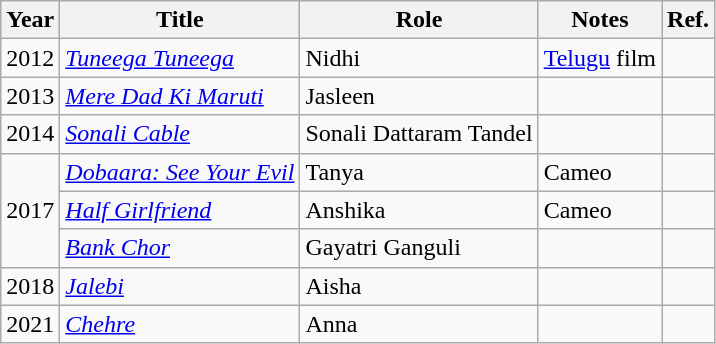<table class="wikitable sortable plainrowheaders">
<tr style="text-align:center;">
<th scope="col">Year</th>
<th scope="col">Title</th>
<th scope="col">Role</th>
<th>Notes</th>
<th class="unsortable" scope="col">Ref.</th>
</tr>
<tr>
<td>2012</td>
<td><em><a href='#'>Tuneega Tuneega</a></em></td>
<td>Nidhi</td>
<td><a href='#'>Telugu</a> film</td>
<td></td>
</tr>
<tr>
<td>2013</td>
<td><em><a href='#'>Mere Dad Ki Maruti</a></em></td>
<td>Jasleen</td>
<td></td>
<td></td>
</tr>
<tr>
<td>2014</td>
<td><em><a href='#'>Sonali Cable</a></em></td>
<td>Sonali Dattaram Tandel</td>
<td></td>
<td></td>
</tr>
<tr>
<td rowspan="3">2017</td>
<td><em><a href='#'>Dobaara: See Your Evil</a></em></td>
<td>Tanya</td>
<td>Cameo</td>
<td></td>
</tr>
<tr>
<td><em><a href='#'>Half Girlfriend</a></em></td>
<td>Anshika</td>
<td>Cameo</td>
<td></td>
</tr>
<tr>
<td><em><a href='#'>Bank Chor</a></em></td>
<td>Gayatri Ganguli</td>
<td></td>
<td></td>
</tr>
<tr>
<td>2018</td>
<td><em><a href='#'>Jalebi</a></em></td>
<td>Aisha</td>
<td></td>
<td></td>
</tr>
<tr>
<td>2021</td>
<td><em><a href='#'>Chehre</a></em></td>
<td>Anna</td>
<td></td>
<td></td>
</tr>
</table>
